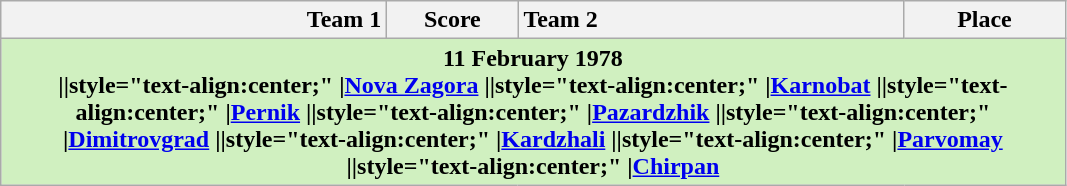<table class="wikitable">
<tr>
<th width="250" style="text-align:right;">Team 1</th>
<th width="80" style="text-align:center;">Score</th>
<th width="250" style="text-align:left;">Team 2</th>
<th width="100" style="text-align:center;">Place</th>
</tr>
<tr>
<th colspan=4 style="background-color:#D0F0C0;"><strong>11 February 1978</strong><br>||style="text-align:center;" |<a href='#'>Nova Zagora</a>
||style="text-align:center;" |<a href='#'>Karnobat</a>
||style="text-align:center;" |<a href='#'>Pernik</a>
||style="text-align:center;" |<a href='#'>Pazardzhik</a>
||style="text-align:center;" |<a href='#'>Dimitrovgrad</a>
||style="text-align:center;" |<a href='#'>Kardzhali</a>
||style="text-align:center;" |<a href='#'>Parvomay</a>
||style="text-align:center;" |<a href='#'>Chirpan</a></th>
</tr>
</table>
